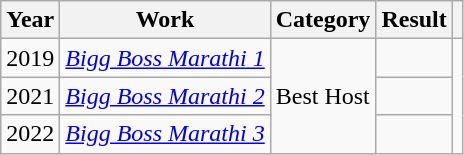<table class="wikitable">
<tr>
<th>Year</th>
<th>Work</th>
<th>Category</th>
<th>Result</th>
<th></th>
</tr>
<tr>
<td>2019</td>
<td><em><a href='#'>Bigg Boss Marathi 1</a></em></td>
<td rowspan="3">Best Host</td>
<td></td>
<td rowspan="3"></td>
</tr>
<tr>
<td>2021</td>
<td><em><a href='#'>Bigg Boss Marathi 2</a></em></td>
<td></td>
</tr>
<tr>
<td>2022</td>
<td><em><a href='#'>Bigg Boss Marathi 3</a></em></td>
<td></td>
</tr>
</table>
